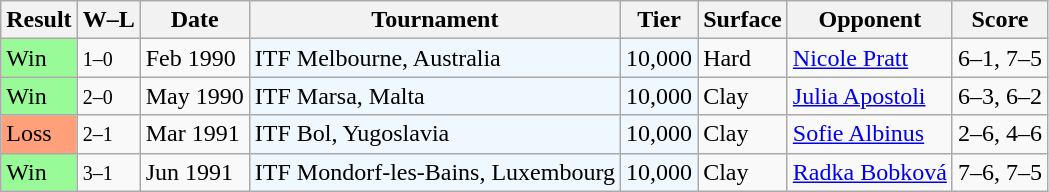<table class="sortable wikitable">
<tr>
<th>Result</th>
<th class="unsortable">W–L</th>
<th>Date</th>
<th>Tournament</th>
<th>Tier</th>
<th>Surface</th>
<th>Opponent</th>
<th class="unsortable">Score</th>
</tr>
<tr>
<td style="background:#98fb98;">Win</td>
<td><small>1–0</small></td>
<td>Feb 1990</td>
<td style="background:#f0f8ff;">ITF Melbourne, Australia</td>
<td style="background:#f0f8ff;">10,000</td>
<td>Hard</td>
<td> <a href='#'>Nicole Pratt</a></td>
<td>6–1, 7–5</td>
</tr>
<tr>
<td style="background:#98fb98;">Win</td>
<td><small>2–0</small></td>
<td>May 1990</td>
<td style="background:#f0f8ff;">ITF Marsa, Malta</td>
<td style="background:#f0f8ff;">10,000</td>
<td>Clay</td>
<td> <a href='#'>Julia Apostoli</a></td>
<td>6–3, 6–2</td>
</tr>
<tr>
<td style="background:#ffa07a;">Loss</td>
<td><small>2–1</small></td>
<td>Mar 1991</td>
<td style="background:#f0f8ff;">ITF Bol, Yugoslavia</td>
<td style="background:#f0f8ff;">10,000</td>
<td>Clay</td>
<td> <a href='#'>Sofie Albinus</a></td>
<td>2–6, 4–6</td>
</tr>
<tr>
<td style="background:#98fb98;">Win</td>
<td><small>3–1</small></td>
<td>Jun 1991</td>
<td style="background:#f0f8ff;">ITF Mondorf-les-Bains, Luxembourg</td>
<td style="background:#f0f8ff;">10,000</td>
<td>Clay</td>
<td> <a href='#'>Radka Bobková</a></td>
<td>7–6, 7–5</td>
</tr>
</table>
